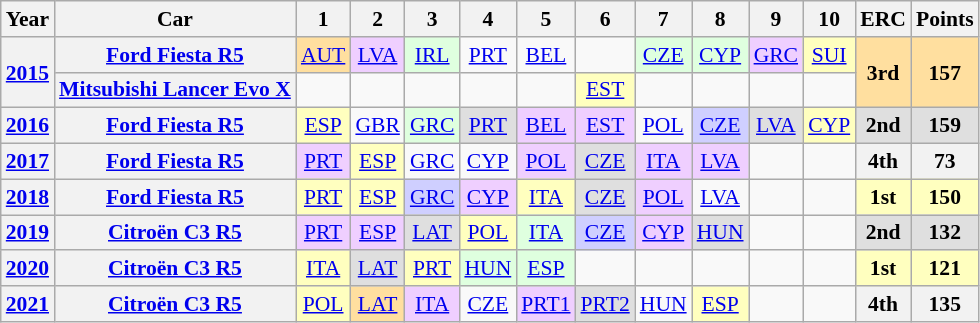<table class="wikitable" border="1" style="text-align:center; font-size:90%;">
<tr>
<th>Year</th>
<th>Car</th>
<th>1</th>
<th>2</th>
<th>3</th>
<th>4</th>
<th>5</th>
<th>6</th>
<th>7</th>
<th>8</th>
<th>9</th>
<th>10</th>
<th>ERC</th>
<th>Points</th>
</tr>
<tr>
<th rowspan="2"><a href='#'>2015</a></th>
<th><a href='#'>Ford Fiesta R5</a></th>
<td style="background:#ffdf9f;"><a href='#'>AUT</a><br></td>
<td style="background:#efcfff;"><a href='#'>LVA</a><br></td>
<td style="background:#dfffdf;"><a href='#'>IRL</a><br></td>
<td><a href='#'>PRT</a></td>
<td><a href='#'>BEL</a></td>
<td></td>
<td style="background:#dfffdf;"><a href='#'>CZE</a><br></td>
<td style="background:#dfffdf;"><a href='#'>CYP</a><br></td>
<td style="background:#efcfff;"><a href='#'>GRC</a><br></td>
<td style="background:#ffffbf;"><a href='#'>SUI</a><br></td>
<th rowspan="2" style="background:#ffdf9f;">3rd</th>
<th rowspan="2" style="background:#ffdf9f;">157</th>
</tr>
<tr>
<th><a href='#'>Mitsubishi Lancer Evo X</a></th>
<td></td>
<td></td>
<td></td>
<td></td>
<td></td>
<td style="background:#ffffbf;"><a href='#'>EST</a><br></td>
<td></td>
<td></td>
<td></td>
<td></td>
</tr>
<tr>
<th><a href='#'>2016</a></th>
<th><a href='#'>Ford Fiesta R5</a></th>
<td style="background:#ffffbf;"><a href='#'>ESP</a><br></td>
<td><a href='#'>GBR</a></td>
<td style="background:#dfffdf;"><a href='#'>GRC</a><br></td>
<td style="background:#dfdfdf;"><a href='#'>PRT</a><br></td>
<td style="background:#efcfff;"><a href='#'>BEL</a><br></td>
<td style="background:#efcfff;"><a href='#'>EST</a><br></td>
<td><a href='#'>POL</a></td>
<td style="background:#cfcfff;"><a href='#'>CZE</a><br></td>
<td style="background:#dfdfdf;"><a href='#'>LVA</a><br></td>
<td style="background:#ffffbf;"><a href='#'>CYP</a><br></td>
<th style="background:#dfdfdf;">2nd</th>
<th style="background:#dfdfdf;">159</th>
</tr>
<tr>
<th><a href='#'>2017</a></th>
<th><a href='#'>Ford Fiesta R5</a></th>
<td style="background:#efcfff;"><a href='#'>PRT</a><br></td>
<td style="background:#ffffbf;"><a href='#'>ESP</a><br></td>
<td><a href='#'>GRC</a></td>
<td><a href='#'>CYP</a></td>
<td style="background:#efcfff;"><a href='#'>POL</a><br></td>
<td style="background:#dfdfdf;"><a href='#'>CZE</a><br></td>
<td style="background:#efcfff;"><a href='#'>ITA</a><br></td>
<td style="background:#efcfff;"><a href='#'>LVA</a><br></td>
<td></td>
<td></td>
<th>4th</th>
<th>73</th>
</tr>
<tr>
<th><a href='#'>2018</a></th>
<th><a href='#'>Ford Fiesta R5</a></th>
<td style="background:#FFFFBF;"><a href='#'>PRT</a><br></td>
<td style="background:#FFFFBF;"><a href='#'>ESP</a><br></td>
<td style="background:#cfcfff;"><a href='#'>GRC</a><br></td>
<td style="background:#efcfff;"><a href='#'>CYP</a><br></td>
<td style="background:#FFFFBF;"><a href='#'>ITA</a><br></td>
<td style="background:#dfdfdf;"><a href='#'>CZE</a> <br></td>
<td style="background:#efcfff;"><a href='#'>POL</a><br></td>
<td><a href='#'>LVA</a></td>
<td></td>
<td></td>
<th style="background:#FFFFBF;">1st</th>
<th style="background:#FFFFBF;">150</th>
</tr>
<tr>
<th><a href='#'>2019</a></th>
<th><a href='#'>Citroën C3 R5</a></th>
<td style="background:#efcfff;"><a href='#'>PRT</a><br></td>
<td style="background:#efcfff;"><a href='#'>ESP</a><br></td>
<td style="background:#dfdfdf;"><a href='#'>LAT</a><br></td>
<td style="background:#ffffbf;"><a href='#'>POL</a><br></td>
<td style="background:#dfffdf;"><a href='#'>ITA</a><br></td>
<td style="background:#cfcfff;"><a href='#'>CZE</a><br></td>
<td style="background:#efcfff;"><a href='#'>CYP</a><br></td>
<td style="background:#dfdfdf;"><a href='#'>HUN</a><br></td>
<td></td>
<td></td>
<th style="background:#dfdfdf;">2nd</th>
<th style="background:#dfdfdf;">132</th>
</tr>
<tr>
<th><a href='#'>2020</a></th>
<th><a href='#'>Citroën C3 R5</a></th>
<td style="background:#ffffbf;"><a href='#'>ITA</a><br></td>
<td style="background:#dfdfdf;"><a href='#'>LAT</a><br></td>
<td style="background:#ffffbf;"><a href='#'>PRT</a><br></td>
<td style="background:#dfffdf;"><a href='#'>HUN</a><br></td>
<td style="background:#dfffdf;"><a href='#'>ESP</a><br></td>
<td></td>
<td></td>
<td></td>
<td></td>
<td></td>
<th style="background:#ffffbf;">1st</th>
<th style="background:#ffffbf;">121</th>
</tr>
<tr>
<th><a href='#'>2021</a></th>
<th><a href='#'>Citroën C3 R5</a></th>
<td style="background:#ffffbf;"><a href='#'>POL</a><br></td>
<td style="background:#ffdf9f;"><a href='#'>LAT</a><br></td>
<td style="background:#efcfff;"><a href='#'>ITA</a><br></td>
<td><a href='#'>CZE</a><br></td>
<td style="background:#efcfff;"><a href='#'>PRT1</a><br></td>
<td style="background:#dfdfdf;"><a href='#'>PRT2</a><br></td>
<td><a href='#'>HUN</a></td>
<td style="background:#ffffbf;"><a href='#'>ESP</a><br></td>
<td></td>
<td></td>
<th>4th</th>
<th>135</th>
</tr>
</table>
